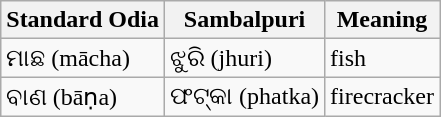<table class="wikitable">
<tr>
<th>Standard Odia</th>
<th>Sambalpuri</th>
<th>Meaning</th>
</tr>
<tr>
<td>ମାଛ (mācha)</td>
<td>ଝୁରି (jhuri)</td>
<td>fish</td>
</tr>
<tr>
<td>ବାଣ (bāṇa)</td>
<td>ଫଟ୍କା (phatka)</td>
<td>firecracker</td>
</tr>
</table>
